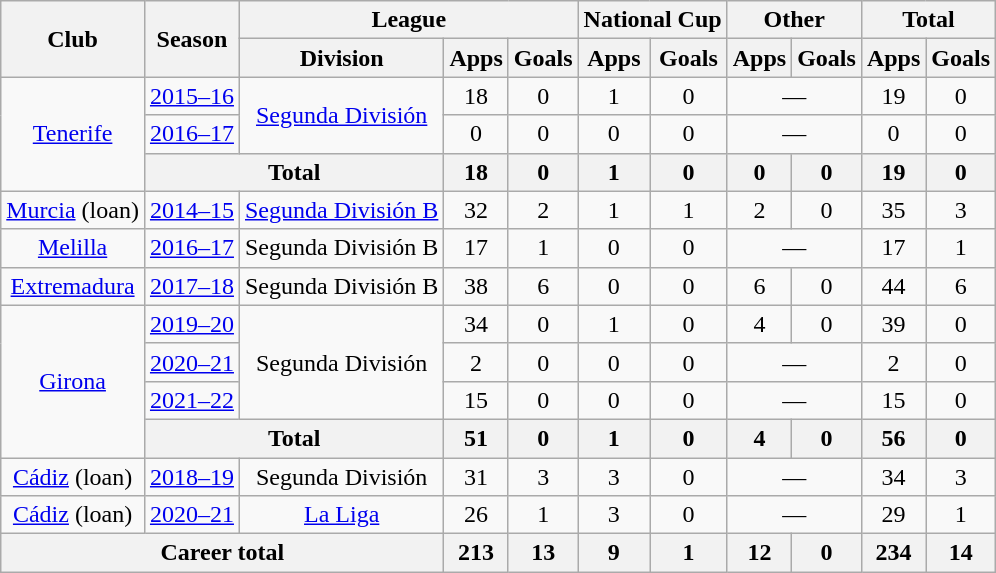<table class="wikitable" style="text-align:center">
<tr>
<th rowspan="2">Club</th>
<th rowspan="2">Season</th>
<th colspan="3">League</th>
<th colspan="2">National Cup</th>
<th colspan="2">Other</th>
<th colspan="2">Total</th>
</tr>
<tr>
<th>Division</th>
<th>Apps</th>
<th>Goals</th>
<th>Apps</th>
<th>Goals</th>
<th>Apps</th>
<th>Goals</th>
<th>Apps</th>
<th>Goals</th>
</tr>
<tr>
<td rowspan="3"><a href='#'>Tenerife</a></td>
<td><a href='#'>2015–16</a></td>
<td rowspan="2"><a href='#'>Segunda División</a></td>
<td>18</td>
<td>0</td>
<td>1</td>
<td>0</td>
<td colspan="2">—</td>
<td>19</td>
<td>0</td>
</tr>
<tr>
<td><a href='#'>2016–17</a></td>
<td>0</td>
<td>0</td>
<td>0</td>
<td>0</td>
<td colspan="2">—</td>
<td>0</td>
<td>0</td>
</tr>
<tr>
<th colspan="2">Total</th>
<th>18</th>
<th>0</th>
<th>1</th>
<th>0</th>
<th>0</th>
<th>0</th>
<th>19</th>
<th>0</th>
</tr>
<tr>
<td><a href='#'>Murcia</a> (loan)</td>
<td><a href='#'>2014–15</a></td>
<td><a href='#'>Segunda División B</a></td>
<td>32</td>
<td>2</td>
<td>1</td>
<td>1</td>
<td>2</td>
<td>0</td>
<td>35</td>
<td>3</td>
</tr>
<tr>
<td><a href='#'>Melilla</a></td>
<td><a href='#'>2016–17</a></td>
<td>Segunda División B</td>
<td>17</td>
<td>1</td>
<td>0</td>
<td>0</td>
<td colspan="2">—</td>
<td>17</td>
<td>1</td>
</tr>
<tr>
<td><a href='#'>Extremadura</a></td>
<td><a href='#'>2017–18</a></td>
<td>Segunda División B</td>
<td>38</td>
<td>6</td>
<td>0</td>
<td>0</td>
<td>6</td>
<td>0</td>
<td>44</td>
<td>6</td>
</tr>
<tr>
<td rowspan="4"><a href='#'>Girona</a></td>
<td><a href='#'>2019–20</a></td>
<td rowspan="3">Segunda División</td>
<td>34</td>
<td>0</td>
<td>1</td>
<td>0</td>
<td>4</td>
<td>0</td>
<td>39</td>
<td>0</td>
</tr>
<tr>
<td><a href='#'>2020–21</a></td>
<td>2</td>
<td>0</td>
<td>0</td>
<td>0</td>
<td colspan="2">—</td>
<td>2</td>
<td>0</td>
</tr>
<tr>
<td><a href='#'>2021–22</a></td>
<td>15</td>
<td>0</td>
<td>0</td>
<td>0</td>
<td colspan="2">—</td>
<td>15</td>
<td>0</td>
</tr>
<tr>
<th colspan="2">Total</th>
<th>51</th>
<th>0</th>
<th>1</th>
<th>0</th>
<th>4</th>
<th>0</th>
<th>56</th>
<th>0</th>
</tr>
<tr>
<td><a href='#'>Cádiz</a> (loan)</td>
<td><a href='#'>2018–19</a></td>
<td>Segunda División</td>
<td>31</td>
<td>3</td>
<td>3</td>
<td>0</td>
<td colspan="2">—</td>
<td>34</td>
<td>3</td>
</tr>
<tr>
<td><a href='#'>Cádiz</a> (loan)</td>
<td><a href='#'>2020–21</a></td>
<td><a href='#'>La Liga</a></td>
<td>26</td>
<td>1</td>
<td>3</td>
<td>0</td>
<td colspan="2">—</td>
<td>29</td>
<td>1</td>
</tr>
<tr>
<th colspan="3">Career total</th>
<th>213</th>
<th>13</th>
<th>9</th>
<th>1</th>
<th>12</th>
<th>0</th>
<th>234</th>
<th>14</th>
</tr>
</table>
